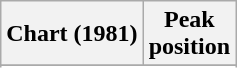<table class="wikitable sortable plainrowheaders" style="text-align:center">
<tr>
<th scope="col">Chart (1981)</th>
<th scope="col">Peak<br>position</th>
</tr>
<tr>
</tr>
<tr>
</tr>
</table>
